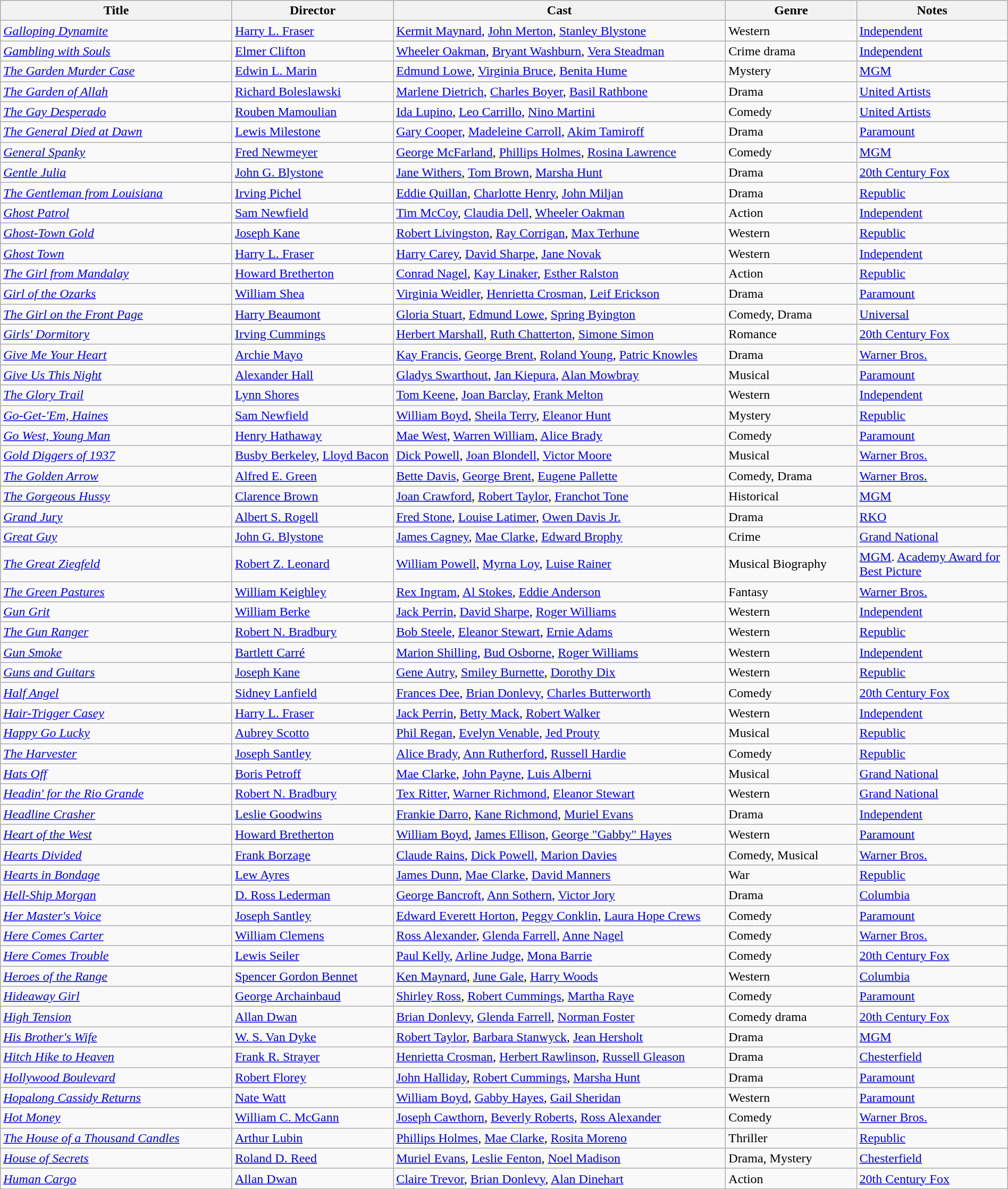<table class="wikitable" style="width:100%;">
<tr>
<th style="width:23%;">Title</th>
<th style="width:16%;">Director</th>
<th style="width:33%;">Cast</th>
<th style="width:13%;">Genre</th>
<th style="width:15%;">Notes</th>
</tr>
<tr>
<td><em><a href='#'>Galloping Dynamite</a></em></td>
<td><a href='#'>Harry L. Fraser</a></td>
<td><a href='#'>Kermit Maynard</a>, <a href='#'>John Merton</a>, <a href='#'>Stanley Blystone</a></td>
<td>Western</td>
<td><a href='#'>Independent</a></td>
</tr>
<tr>
<td><em><a href='#'>Gambling with Souls</a></em></td>
<td><a href='#'>Elmer Clifton</a></td>
<td><a href='#'>Wheeler Oakman</a>, <a href='#'>Bryant Washburn</a>, <a href='#'>Vera Steadman</a></td>
<td>Crime drama</td>
<td><a href='#'>Independent</a></td>
</tr>
<tr>
<td><em><a href='#'>The Garden Murder Case</a></em></td>
<td><a href='#'>Edwin L. Marin</a></td>
<td><a href='#'>Edmund Lowe</a>, <a href='#'>Virginia Bruce</a>, <a href='#'>Benita Hume</a></td>
<td>Mystery</td>
<td><a href='#'>MGM</a></td>
</tr>
<tr>
<td><em><a href='#'>The Garden of Allah</a></em></td>
<td><a href='#'>Richard Boleslawski</a></td>
<td><a href='#'>Marlene Dietrich</a>, <a href='#'>Charles Boyer</a>, <a href='#'>Basil Rathbone</a></td>
<td>Drama</td>
<td><a href='#'>United Artists</a></td>
</tr>
<tr>
<td><em><a href='#'>The Gay Desperado</a></em></td>
<td><a href='#'>Rouben Mamoulian</a></td>
<td><a href='#'>Ida Lupino</a>, <a href='#'>Leo Carrillo</a>, <a href='#'>Nino Martini</a></td>
<td>Comedy</td>
<td><a href='#'>United Artists</a></td>
</tr>
<tr>
<td><em><a href='#'>The General Died at Dawn</a></em></td>
<td><a href='#'>Lewis Milestone</a></td>
<td><a href='#'>Gary Cooper</a>, <a href='#'>Madeleine Carroll</a>, <a href='#'>Akim Tamiroff</a></td>
<td>Drama</td>
<td><a href='#'>Paramount</a></td>
</tr>
<tr>
<td><em><a href='#'>General Spanky</a></em></td>
<td><a href='#'>Fred Newmeyer</a></td>
<td><a href='#'>George McFarland</a>, <a href='#'>Phillips Holmes</a>, <a href='#'>Rosina Lawrence</a></td>
<td>Comedy</td>
<td><a href='#'>MGM</a></td>
</tr>
<tr>
<td><em><a href='#'>Gentle Julia</a></em></td>
<td><a href='#'>John G. Blystone</a></td>
<td><a href='#'>Jane Withers</a>, <a href='#'>Tom Brown</a>, <a href='#'>Marsha Hunt</a></td>
<td>Drama</td>
<td><a href='#'>20th Century Fox</a></td>
</tr>
<tr>
<td><em><a href='#'>The Gentleman from Louisiana</a></em></td>
<td><a href='#'>Irving Pichel</a></td>
<td><a href='#'>Eddie Quillan</a>, <a href='#'>Charlotte Henry</a>, <a href='#'>John Miljan</a></td>
<td>Drama</td>
<td><a href='#'>Republic</a></td>
</tr>
<tr>
<td><em><a href='#'>Ghost Patrol</a></em></td>
<td><a href='#'>Sam Newfield</a></td>
<td><a href='#'>Tim McCoy</a>, <a href='#'>Claudia Dell</a>, <a href='#'>Wheeler Oakman</a></td>
<td>Action</td>
<td><a href='#'>Independent</a></td>
</tr>
<tr>
<td><em><a href='#'>Ghost-Town Gold</a></em></td>
<td><a href='#'>Joseph Kane</a></td>
<td><a href='#'>Robert Livingston</a>, <a href='#'>Ray Corrigan</a>, <a href='#'>Max Terhune</a></td>
<td>Western</td>
<td><a href='#'>Republic</a></td>
</tr>
<tr>
<td><em><a href='#'>Ghost Town</a></em></td>
<td><a href='#'>Harry L. Fraser</a></td>
<td><a href='#'>Harry Carey</a>, <a href='#'>David Sharpe</a>, <a href='#'>Jane Novak</a></td>
<td>Western</td>
<td><a href='#'>Independent</a></td>
</tr>
<tr>
<td><em><a href='#'>The Girl from Mandalay</a></em></td>
<td><a href='#'>Howard Bretherton</a></td>
<td><a href='#'>Conrad Nagel</a>, <a href='#'>Kay Linaker</a>, <a href='#'>Esther Ralston</a></td>
<td>Action</td>
<td><a href='#'>Republic</a></td>
</tr>
<tr>
<td><em><a href='#'>Girl of the Ozarks</a></em></td>
<td><a href='#'>William Shea</a></td>
<td><a href='#'>Virginia Weidler</a>, <a href='#'>Henrietta Crosman</a>, <a href='#'>Leif Erickson</a></td>
<td>Drama</td>
<td><a href='#'>Paramount</a></td>
</tr>
<tr>
<td><em><a href='#'>The Girl on the Front Page</a></em></td>
<td><a href='#'>Harry Beaumont</a></td>
<td><a href='#'>Gloria Stuart</a>, <a href='#'>Edmund Lowe</a>, <a href='#'>Spring Byington</a></td>
<td>Comedy, Drama</td>
<td><a href='#'>Universal</a></td>
</tr>
<tr>
<td><em><a href='#'>Girls' Dormitory</a></em></td>
<td><a href='#'>Irving Cummings</a></td>
<td><a href='#'>Herbert Marshall</a>, <a href='#'>Ruth Chatterton</a>, <a href='#'>Simone Simon</a></td>
<td>Romance</td>
<td><a href='#'>20th Century Fox</a></td>
</tr>
<tr>
<td><em><a href='#'>Give Me Your Heart</a></em></td>
<td><a href='#'>Archie Mayo</a></td>
<td><a href='#'>Kay Francis</a>, <a href='#'>George Brent</a>, <a href='#'>Roland Young</a>, <a href='#'>Patric Knowles</a></td>
<td>Drama</td>
<td><a href='#'>Warner Bros.</a></td>
</tr>
<tr>
<td><em><a href='#'>Give Us This Night</a></em></td>
<td><a href='#'>Alexander Hall</a></td>
<td><a href='#'>Gladys Swarthout</a>, <a href='#'>Jan Kiepura</a>, <a href='#'>Alan Mowbray</a></td>
<td>Musical</td>
<td><a href='#'>Paramount</a></td>
</tr>
<tr>
<td><em><a href='#'>The Glory Trail</a></em></td>
<td><a href='#'>Lynn Shores</a></td>
<td><a href='#'>Tom Keene</a>, <a href='#'>Joan Barclay</a>, <a href='#'>Frank Melton</a></td>
<td>Western</td>
<td><a href='#'>Independent</a></td>
</tr>
<tr>
<td><em><a href='#'>Go-Get-'Em, Haines</a></em></td>
<td><a href='#'>Sam Newfield</a></td>
<td><a href='#'>William Boyd</a>, <a href='#'>Sheila Terry</a>, <a href='#'>Eleanor Hunt</a></td>
<td>Mystery</td>
<td><a href='#'>Republic</a></td>
</tr>
<tr>
<td><em><a href='#'>Go West, Young Man</a></em></td>
<td><a href='#'>Henry Hathaway</a></td>
<td><a href='#'>Mae West</a>, <a href='#'>Warren William</a>, <a href='#'>Alice Brady</a></td>
<td>Comedy</td>
<td><a href='#'>Paramount</a></td>
</tr>
<tr>
<td><em><a href='#'>Gold Diggers of 1937</a></em></td>
<td><a href='#'>Busby Berkeley</a>, <a href='#'>Lloyd Bacon</a></td>
<td><a href='#'>Dick Powell</a>, <a href='#'>Joan Blondell</a>, <a href='#'>Victor Moore</a></td>
<td>Musical</td>
<td><a href='#'>Warner Bros.</a></td>
</tr>
<tr>
<td><em><a href='#'>The Golden Arrow</a></em></td>
<td><a href='#'>Alfred E. Green</a></td>
<td><a href='#'>Bette Davis</a>, <a href='#'>George Brent</a>, <a href='#'>Eugene Pallette</a></td>
<td>Comedy, Drama</td>
<td><a href='#'>Warner Bros.</a></td>
</tr>
<tr>
<td><em><a href='#'>The Gorgeous Hussy</a></em></td>
<td><a href='#'>Clarence Brown</a></td>
<td><a href='#'>Joan Crawford</a>, <a href='#'>Robert Taylor</a>, <a href='#'>Franchot Tone</a></td>
<td>Historical</td>
<td><a href='#'>MGM</a></td>
</tr>
<tr>
<td><em><a href='#'>Grand Jury</a></em></td>
<td><a href='#'>Albert S. Rogell</a></td>
<td><a href='#'>Fred Stone</a>, <a href='#'>Louise Latimer</a>, <a href='#'>Owen Davis Jr.</a></td>
<td>Drama</td>
<td><a href='#'>RKO</a></td>
</tr>
<tr>
<td><em><a href='#'>Great Guy</a></em></td>
<td><a href='#'>John G. Blystone</a></td>
<td><a href='#'>James Cagney</a>, <a href='#'>Mae Clarke</a>, <a href='#'>Edward Brophy</a></td>
<td>Crime</td>
<td><a href='#'>Grand National</a></td>
</tr>
<tr>
<td><em><a href='#'>The Great Ziegfeld</a></em></td>
<td><a href='#'>Robert Z. Leonard</a></td>
<td><a href='#'>William Powell</a>, <a href='#'>Myrna Loy</a>, <a href='#'>Luise Rainer</a></td>
<td>Musical Biography</td>
<td><a href='#'>MGM</a>. <a href='#'>Academy Award for Best Picture</a></td>
</tr>
<tr>
<td><em><a href='#'>The Green Pastures</a></em></td>
<td><a href='#'>William Keighley</a></td>
<td><a href='#'>Rex Ingram</a>, <a href='#'>Al Stokes</a>, <a href='#'>Eddie Anderson</a></td>
<td>Fantasy</td>
<td><a href='#'>Warner Bros.</a></td>
</tr>
<tr>
<td><em><a href='#'>Gun Grit</a></em></td>
<td><a href='#'>William Berke</a></td>
<td><a href='#'>Jack Perrin</a>, <a href='#'>David Sharpe</a>, <a href='#'>Roger Williams</a></td>
<td>Western</td>
<td><a href='#'>Independent</a></td>
</tr>
<tr>
<td><em><a href='#'>The Gun Ranger</a></em></td>
<td><a href='#'>Robert N. Bradbury</a></td>
<td><a href='#'>Bob Steele</a>, <a href='#'>Eleanor Stewart</a>, <a href='#'>Ernie Adams</a></td>
<td>Western</td>
<td><a href='#'>Republic</a></td>
</tr>
<tr>
<td><em><a href='#'>Gun Smoke</a></em></td>
<td><a href='#'>Bartlett Carré</a></td>
<td><a href='#'>Marion Shilling</a>, <a href='#'>Bud Osborne</a>, <a href='#'>Roger Williams</a></td>
<td>Western</td>
<td><a href='#'>Independent</a></td>
</tr>
<tr>
<td><em><a href='#'>Guns and Guitars</a></em></td>
<td><a href='#'>Joseph Kane</a></td>
<td><a href='#'>Gene Autry</a>, <a href='#'>Smiley Burnette</a>, <a href='#'>Dorothy Dix</a></td>
<td>Western</td>
<td><a href='#'>Republic</a></td>
</tr>
<tr>
<td><em><a href='#'>Half Angel</a></em></td>
<td><a href='#'>Sidney Lanfield</a></td>
<td><a href='#'>Frances Dee</a>, <a href='#'>Brian Donlevy</a>, <a href='#'>Charles Butterworth</a></td>
<td>Comedy</td>
<td><a href='#'>20th Century Fox</a></td>
</tr>
<tr>
<td><em><a href='#'>Hair-Trigger Casey</a></em></td>
<td><a href='#'>Harry L. Fraser</a></td>
<td><a href='#'>Jack Perrin</a>, <a href='#'>Betty Mack</a>, <a href='#'>Robert Walker</a></td>
<td>Western</td>
<td><a href='#'>Independent</a></td>
</tr>
<tr>
<td><em><a href='#'>Happy Go Lucky</a></em></td>
<td><a href='#'>Aubrey Scotto</a></td>
<td><a href='#'>Phil Regan</a>, <a href='#'>Evelyn Venable</a>, <a href='#'>Jed Prouty</a></td>
<td>Musical</td>
<td><a href='#'>Republic</a></td>
</tr>
<tr>
<td><em><a href='#'>The Harvester</a></em></td>
<td><a href='#'>Joseph Santley</a></td>
<td><a href='#'>Alice Brady</a>, <a href='#'>Ann Rutherford</a>, <a href='#'>Russell Hardie</a></td>
<td>Comedy</td>
<td><a href='#'>Republic</a></td>
</tr>
<tr>
<td><em><a href='#'>Hats Off</a></em></td>
<td><a href='#'>Boris Petroff</a></td>
<td><a href='#'>Mae Clarke</a>, <a href='#'>John Payne</a>, <a href='#'>Luis Alberni</a></td>
<td>Musical</td>
<td><a href='#'>Grand National</a></td>
</tr>
<tr>
<td><em><a href='#'>Headin' for the Rio Grande</a></em></td>
<td><a href='#'>Robert N. Bradbury</a></td>
<td><a href='#'>Tex Ritter</a>, <a href='#'>Warner Richmond</a>, <a href='#'>Eleanor Stewart</a></td>
<td>Western</td>
<td><a href='#'>Grand National</a></td>
</tr>
<tr>
<td><em><a href='#'>Headline Crasher</a></em></td>
<td><a href='#'>Leslie Goodwins</a></td>
<td><a href='#'>Frankie Darro</a>, <a href='#'>Kane Richmond</a>, <a href='#'>Muriel Evans</a></td>
<td>Drama</td>
<td><a href='#'>Independent</a></td>
</tr>
<tr>
<td><em><a href='#'>Heart of the West</a></em></td>
<td><a href='#'>Howard Bretherton</a></td>
<td><a href='#'>William Boyd</a>, <a href='#'>James Ellison</a>, <a href='#'>George "Gabby" Hayes</a></td>
<td>Western</td>
<td><a href='#'>Paramount</a></td>
</tr>
<tr>
<td><em><a href='#'>Hearts Divided</a></em></td>
<td><a href='#'>Frank Borzage</a></td>
<td><a href='#'>Claude Rains</a>, <a href='#'>Dick Powell</a>, <a href='#'>Marion Davies</a></td>
<td>Comedy, Musical</td>
<td><a href='#'>Warner Bros.</a></td>
</tr>
<tr>
<td><em><a href='#'>Hearts in Bondage</a></em></td>
<td><a href='#'>Lew Ayres</a></td>
<td><a href='#'>James Dunn</a>, <a href='#'>Mae Clarke</a>, <a href='#'>David Manners</a></td>
<td>War</td>
<td><a href='#'>Republic</a></td>
</tr>
<tr>
<td><em><a href='#'>Hell-Ship Morgan</a></em></td>
<td><a href='#'>D. Ross Lederman</a></td>
<td><a href='#'>George Bancroft</a>, <a href='#'>Ann Sothern</a>, <a href='#'>Victor Jory</a></td>
<td>Drama</td>
<td><a href='#'>Columbia</a></td>
</tr>
<tr>
<td><em><a href='#'>Her Master's Voice</a></em></td>
<td><a href='#'>Joseph Santley</a></td>
<td><a href='#'>Edward Everett Horton</a>, <a href='#'>Peggy Conklin</a>, <a href='#'>Laura Hope Crews</a></td>
<td>Comedy</td>
<td><a href='#'>Paramount</a></td>
</tr>
<tr>
<td><em><a href='#'>Here Comes Carter</a></em></td>
<td><a href='#'>William Clemens</a></td>
<td><a href='#'>Ross Alexander</a>, <a href='#'>Glenda Farrell</a>, <a href='#'>Anne Nagel</a></td>
<td>Comedy</td>
<td><a href='#'>Warner Bros.</a></td>
</tr>
<tr>
<td><em><a href='#'>Here Comes Trouble</a></em></td>
<td><a href='#'>Lewis Seiler</a></td>
<td><a href='#'>Paul Kelly</a>, <a href='#'>Arline Judge</a>, <a href='#'>Mona Barrie</a></td>
<td>Comedy</td>
<td><a href='#'>20th Century Fox</a></td>
</tr>
<tr>
<td><em><a href='#'>Heroes of the Range</a></em></td>
<td><a href='#'>Spencer Gordon Bennet</a></td>
<td><a href='#'>Ken Maynard</a>, <a href='#'>June Gale</a>, <a href='#'>Harry Woods</a></td>
<td>Western</td>
<td><a href='#'>Columbia</a></td>
</tr>
<tr>
<td><em><a href='#'>Hideaway Girl</a></em></td>
<td><a href='#'>George Archainbaud</a></td>
<td><a href='#'>Shirley Ross</a>, <a href='#'>Robert Cummings</a>, <a href='#'>Martha Raye</a></td>
<td>Comedy</td>
<td><a href='#'>Paramount</a></td>
</tr>
<tr>
<td><em><a href='#'>High Tension</a></em></td>
<td><a href='#'>Allan Dwan</a></td>
<td><a href='#'>Brian Donlevy</a>, <a href='#'>Glenda Farrell</a>, <a href='#'>Norman Foster</a></td>
<td>Comedy drama</td>
<td><a href='#'>20th Century Fox</a></td>
</tr>
<tr>
<td><em><a href='#'>His Brother's Wife</a></em></td>
<td><a href='#'>W. S. Van Dyke</a></td>
<td><a href='#'>Robert Taylor</a>, <a href='#'>Barbara Stanwyck</a>, <a href='#'>Jean Hersholt</a></td>
<td>Drama</td>
<td><a href='#'>MGM</a></td>
</tr>
<tr>
<td><em><a href='#'>Hitch Hike to Heaven</a></em></td>
<td><a href='#'>Frank R. Strayer</a></td>
<td><a href='#'>Henrietta Crosman</a>, <a href='#'>Herbert Rawlinson</a>, <a href='#'>Russell Gleason</a></td>
<td>Drama</td>
<td><a href='#'>Chesterfield</a></td>
</tr>
<tr>
<td><em><a href='#'>Hollywood Boulevard</a></em></td>
<td><a href='#'>Robert Florey</a></td>
<td><a href='#'>John Halliday</a>, <a href='#'>Robert Cummings</a>, <a href='#'>Marsha Hunt</a></td>
<td>Drama</td>
<td><a href='#'>Paramount</a></td>
</tr>
<tr>
<td><em><a href='#'>Hopalong Cassidy Returns</a></em></td>
<td><a href='#'>Nate Watt</a></td>
<td><a href='#'>William Boyd</a>, <a href='#'>Gabby Hayes</a>, <a href='#'>Gail Sheridan</a></td>
<td>Western</td>
<td><a href='#'>Paramount</a></td>
</tr>
<tr>
<td><em><a href='#'>Hot Money</a></em></td>
<td><a href='#'>William C. McGann</a></td>
<td><a href='#'>Joseph Cawthorn</a>, <a href='#'>Beverly Roberts</a>, <a href='#'>Ross Alexander</a></td>
<td>Comedy</td>
<td><a href='#'>Warner Bros.</a></td>
</tr>
<tr>
<td><em><a href='#'>The House of a Thousand Candles</a></em></td>
<td><a href='#'>Arthur Lubin</a></td>
<td><a href='#'>Phillips Holmes</a>, <a href='#'>Mae Clarke</a>, <a href='#'>Rosita Moreno</a></td>
<td>Thriller</td>
<td><a href='#'>Republic</a></td>
</tr>
<tr>
<td><em><a href='#'>House of Secrets</a></em></td>
<td><a href='#'>Roland D. Reed</a></td>
<td><a href='#'>Muriel Evans</a>, <a href='#'>Leslie Fenton</a>, <a href='#'>Noel Madison</a></td>
<td>Drama, Mystery</td>
<td><a href='#'>Chesterfield</a></td>
</tr>
<tr>
<td><em><a href='#'>Human Cargo</a></em></td>
<td><a href='#'>Allan Dwan</a></td>
<td><a href='#'>Claire Trevor</a>, <a href='#'>Brian Donlevy</a>, <a href='#'>Alan Dinehart</a></td>
<td>Action</td>
<td><a href='#'>20th Century Fox</a></td>
</tr>
</table>
